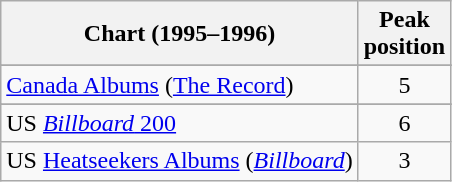<table class="wikitable sortable">
<tr>
<th>Chart (1995–1996)</th>
<th>Peak <br>position</th>
</tr>
<tr>
</tr>
<tr>
<td><a href='#'>Canada Albums</a> (<a href='#'>The Record</a>)</td>
<td align="center">5</td>
</tr>
<tr>
</tr>
<tr>
</tr>
<tr>
</tr>
<tr>
</tr>
<tr>
</tr>
<tr>
<td>US <a href='#'><em>Billboard</em> 200</a></td>
<td align="center">6</td>
</tr>
<tr>
<td>US <a href='#'>Heatseekers Albums</a> (<em><a href='#'>Billboard</a></em>)</td>
<td align="center">3</td>
</tr>
</table>
